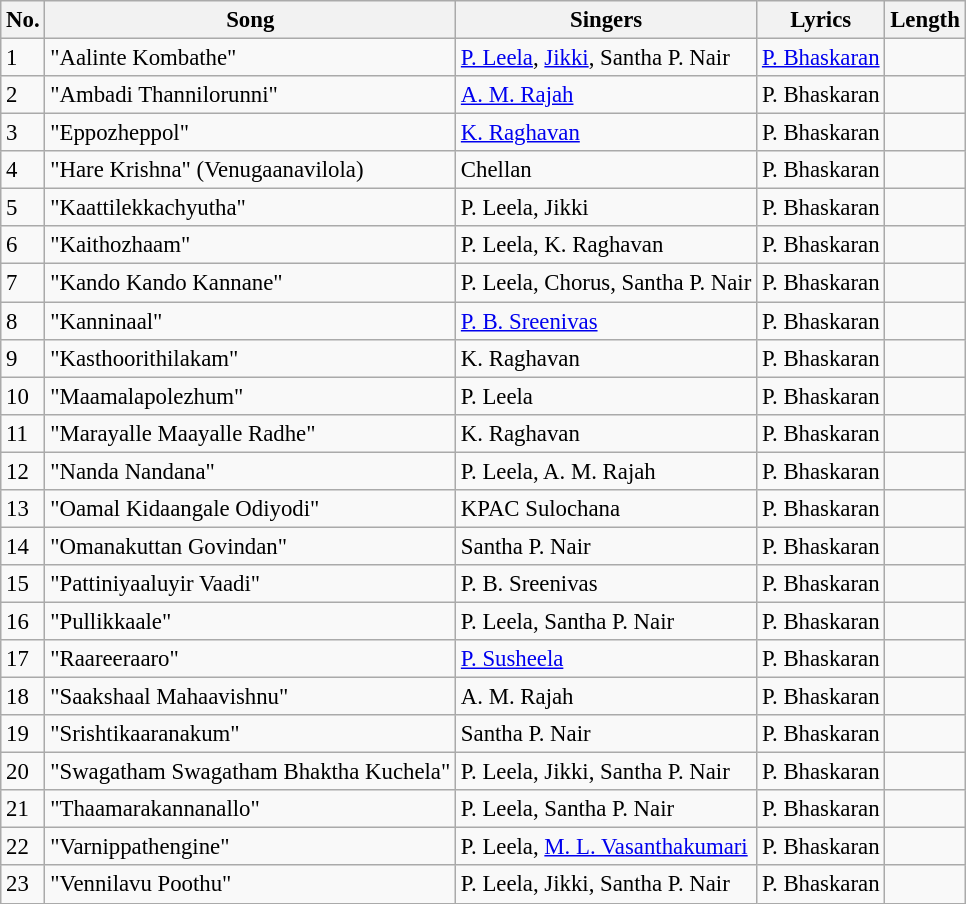<table class="wikitable" style="font-size:95%;">
<tr>
<th>No.</th>
<th>Song</th>
<th>Singers</th>
<th>Lyrics</th>
<th>Length</th>
</tr>
<tr>
<td>1</td>
<td>"Aalinte Kombathe"</td>
<td><a href='#'>P. Leela</a>, <a href='#'>Jikki</a>, Santha P. Nair</td>
<td><a href='#'>P. Bhaskaran</a></td>
<td></td>
</tr>
<tr>
<td>2</td>
<td>"Ambadi Thannilorunni"</td>
<td><a href='#'>A. M. Rajah</a></td>
<td>P. Bhaskaran</td>
<td></td>
</tr>
<tr>
<td>3</td>
<td>"Eppozheppol"</td>
<td><a href='#'>K. Raghavan</a></td>
<td>P. Bhaskaran</td>
<td></td>
</tr>
<tr>
<td>4</td>
<td>"Hare Krishna" (Venugaanavilola)</td>
<td>Chellan</td>
<td>P. Bhaskaran</td>
<td></td>
</tr>
<tr>
<td>5</td>
<td>"Kaattilekkachyutha"</td>
<td>P. Leela, Jikki</td>
<td>P. Bhaskaran</td>
<td></td>
</tr>
<tr>
<td>6</td>
<td>"Kaithozhaam"</td>
<td>P. Leela, K. Raghavan</td>
<td>P. Bhaskaran</td>
<td></td>
</tr>
<tr>
<td>7</td>
<td>"Kando Kando Kannane"</td>
<td>P. Leela, Chorus, Santha P. Nair</td>
<td>P. Bhaskaran</td>
<td></td>
</tr>
<tr>
<td>8</td>
<td>"Kanninaal"</td>
<td><a href='#'>P. B. Sreenivas</a></td>
<td>P. Bhaskaran</td>
<td></td>
</tr>
<tr>
<td>9</td>
<td>"Kasthoorithilakam"</td>
<td>K. Raghavan</td>
<td>P. Bhaskaran</td>
<td></td>
</tr>
<tr>
<td>10</td>
<td>"Maamalapolezhum"</td>
<td>P. Leela</td>
<td>P. Bhaskaran</td>
<td></td>
</tr>
<tr>
<td>11</td>
<td>"Marayalle Maayalle Radhe"</td>
<td>K. Raghavan</td>
<td>P. Bhaskaran</td>
<td></td>
</tr>
<tr>
<td>12</td>
<td>"Nanda Nandana"</td>
<td>P. Leela, A. M. Rajah</td>
<td>P. Bhaskaran</td>
<td></td>
</tr>
<tr>
<td>13</td>
<td>"Oamal Kidaangale Odiyodi"</td>
<td>KPAC Sulochana</td>
<td>P. Bhaskaran</td>
<td></td>
</tr>
<tr>
<td>14</td>
<td>"Omanakuttan Govindan"</td>
<td>Santha P. Nair</td>
<td>P. Bhaskaran</td>
<td></td>
</tr>
<tr>
<td>15</td>
<td>"Pattiniyaaluyir Vaadi"</td>
<td>P. B. Sreenivas</td>
<td>P. Bhaskaran</td>
<td></td>
</tr>
<tr>
<td>16</td>
<td>"Pullikkaale"</td>
<td>P. Leela, Santha P. Nair</td>
<td>P. Bhaskaran</td>
<td></td>
</tr>
<tr>
<td>17</td>
<td>"Raareeraaro"</td>
<td><a href='#'>P. Susheela</a></td>
<td>P. Bhaskaran</td>
<td></td>
</tr>
<tr>
<td>18</td>
<td>"Saakshaal Mahaavishnu"</td>
<td>A. M. Rajah</td>
<td>P. Bhaskaran</td>
<td></td>
</tr>
<tr>
<td>19</td>
<td>"Srishtikaaranakum"</td>
<td>Santha P. Nair</td>
<td>P. Bhaskaran</td>
<td></td>
</tr>
<tr>
<td>20</td>
<td>"Swagatham Swagatham Bhaktha Kuchela"</td>
<td>P. Leela, Jikki, Santha P. Nair</td>
<td>P. Bhaskaran</td>
<td></td>
</tr>
<tr>
<td>21</td>
<td>"Thaamarakannanallo"</td>
<td>P. Leela, Santha P. Nair</td>
<td>P. Bhaskaran</td>
<td></td>
</tr>
<tr>
<td>22</td>
<td>"Varnippathengine"</td>
<td>P. Leela, <a href='#'>M. L. Vasanthakumari</a></td>
<td>P. Bhaskaran</td>
<td></td>
</tr>
<tr>
<td>23</td>
<td>"Vennilavu Poothu"</td>
<td>P. Leela, Jikki, Santha P. Nair</td>
<td>P. Bhaskaran</td>
<td></td>
</tr>
</table>
